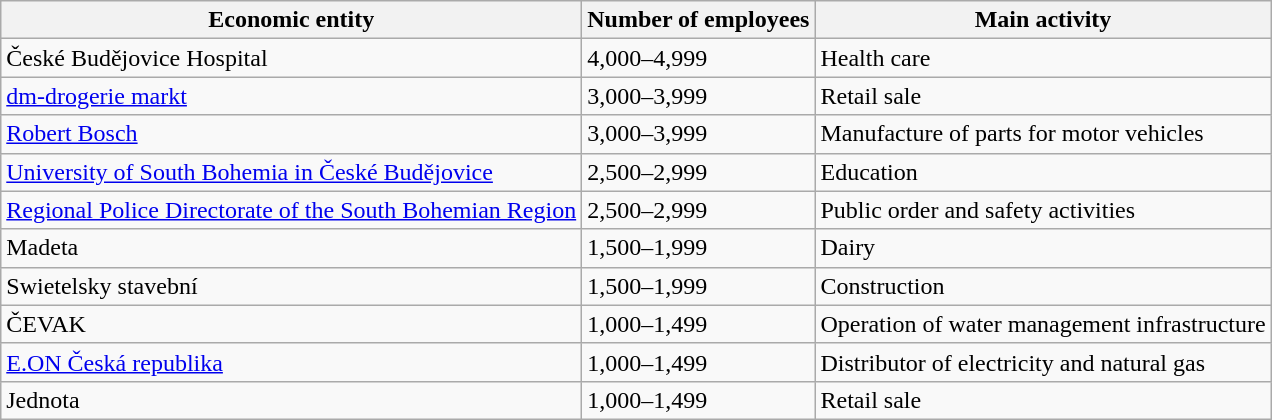<table class="wikitable sortable">
<tr>
<th>Economic entity</th>
<th>Number of employees</th>
<th>Main activity</th>
</tr>
<tr>
<td>České Budějovice Hospital</td>
<td>4,000–4,999</td>
<td>Health care</td>
</tr>
<tr>
<td><a href='#'>dm-drogerie markt</a></td>
<td>3,000–3,999</td>
<td>Retail sale</td>
</tr>
<tr>
<td><a href='#'>Robert Bosch</a></td>
<td>3,000–3,999</td>
<td>Manufacture of parts for motor vehicles</td>
</tr>
<tr>
<td><a href='#'>University of South Bohemia in České Budějovice</a></td>
<td>2,500–2,999</td>
<td>Education</td>
</tr>
<tr>
<td><a href='#'>Regional Police Directorate of the South Bohemian Region</a></td>
<td>2,500–2,999</td>
<td>Public order and safety activities</td>
</tr>
<tr>
<td>Madeta</td>
<td>1,500–1,999</td>
<td>Dairy</td>
</tr>
<tr>
<td>Swietelsky stavební</td>
<td>1,500–1,999</td>
<td>Construction</td>
</tr>
<tr>
<td>ČEVAK</td>
<td>1,000–1,499</td>
<td>Operation of water management infrastructure</td>
</tr>
<tr>
<td><a href='#'>E.ON Česká republika</a></td>
<td>1,000–1,499</td>
<td>Distributor of electricity and natural gas</td>
</tr>
<tr>
<td>Jednota</td>
<td>1,000–1,499</td>
<td>Retail sale</td>
</tr>
</table>
